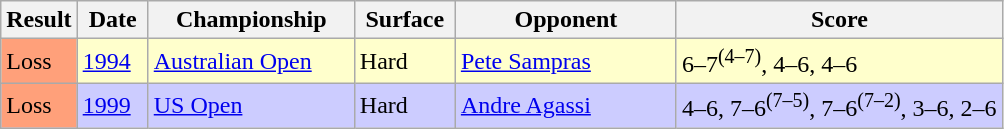<table class="sortable wikitable">
<tr>
<th style="width:40px">Result</th>
<th style="width:40px">Date</th>
<th style="width:130px">Championship</th>
<th style="width:60px">Surface</th>
<th style="width:140px">Opponent</th>
<th style="width:210px" class="unsortable">Score</th>
</tr>
<tr style="background:#ffffcc;">
<td style="background:#ffa07a;">Loss</td>
<td><a href='#'>1994</a></td>
<td><a href='#'>Australian Open</a></td>
<td>Hard</td>
<td> <a href='#'>Pete Sampras</a></td>
<td>6–7<sup>(4–7)</sup>, 4–6, 4–6</td>
</tr>
<tr style="background:#ccccff;">
<td style="background:#ffa07a;">Loss</td>
<td><a href='#'>1999</a></td>
<td><a href='#'>US Open</a></td>
<td>Hard</td>
<td> <a href='#'>Andre Agassi</a></td>
<td>4–6, 7–6<sup>(7–5)</sup>, 7–6<sup>(7–2)</sup>, 3–6, 2–6</td>
</tr>
</table>
